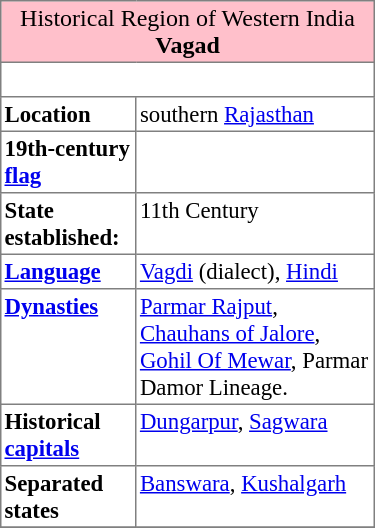<table class="toccolours" border="1" cellpadding="2" cellspacing="2" style="float: right; margin: 0 0 1em 1em; width: 250px; border-collapse: collapse; font-size: 95%;">
<tr>
<td colspan="2" style="margin-left: inherit; background:#FFC0CB; text-align:center; font-size: medium;">Historical Region of Western India<br><strong>Vagad</strong></td>
</tr>
<tr align="center">
<td colspan="2"><div><br></div></td>
</tr>
<tr style="vertical-align: top;">
<td><strong>Location</strong></td>
<td>southern <a href='#'>Rajasthan</a></td>
</tr>
<tr style="vertical-align: top;">
<td><strong>19th-century <a href='#'>flag</a></strong></td>
<td></td>
</tr>
<tr style="vertical-align: top;">
<td><strong>State established:</strong></td>
<td>11th Century</td>
</tr>
<tr style="vertical-align: top;">
<td><strong><a href='#'>Language</a></strong></td>
<td><a href='#'>Vagdi</a> (dialect), <a href='#'>Hindi</a></td>
</tr>
<tr style="vertical-align: top;">
<td><strong><a href='#'>Dynasties</a></strong></td>
<td><a href='#'>Parmar Rajput</a>, <a href='#'>Chauhans of Jalore</a>, <a href='#'>Gohil Of Mewar</a>, Parmar Damor Lineage.</td>
</tr>
<tr style="vertical-align: top;">
<td><strong>Historical <a href='#'>capitals</a></strong></td>
<td><a href='#'>Dungarpur</a>, <a href='#'>Sagwara</a></td>
</tr>
<tr style="vertical-align: top;">
<td><strong>Separated states</strong></td>
<td><a href='#'>Banswara</a>, <a href='#'>Kushalgarh</a></td>
</tr>
<tr style="vertical-align: top;">
</tr>
</table>
